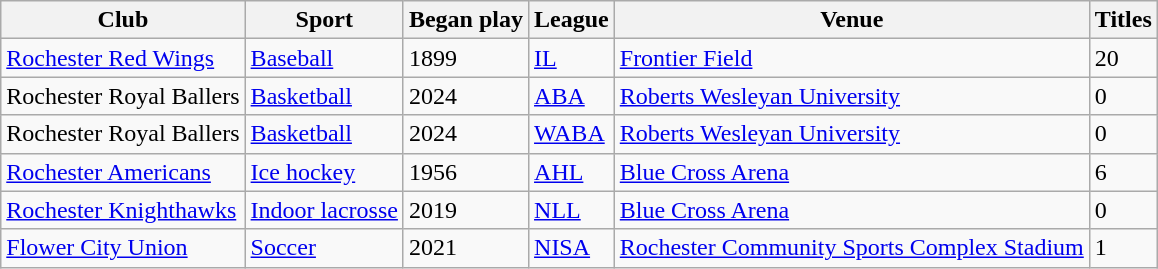<table class="wikitable sortable">
<tr>
<th>Club</th>
<th>Sport</th>
<th>Began play</th>
<th>League</th>
<th>Venue</th>
<th>Titles</th>
</tr>
<tr>
<td><a href='#'>Rochester Red Wings</a></td>
<td><a href='#'>Baseball</a></td>
<td>1899</td>
<td><a href='#'>IL</a></td>
<td><a href='#'>Frontier Field</a></td>
<td>20</td>
</tr>
<tr>
<td>Rochester Royal Ballers</td>
<td><a href='#'>Basketball</a></td>
<td>2024</td>
<td><a href='#'>ABA</a></td>
<td><a href='#'>Roberts Wesleyan University</a></td>
<td>0</td>
</tr>
<tr>
<td>Rochester Royal Ballers</td>
<td><a href='#'>Basketball</a></td>
<td>2024</td>
<td><a href='#'>WABA</a></td>
<td><a href='#'>Roberts Wesleyan University</a></td>
<td>0</td>
</tr>
<tr>
<td><a href='#'>Rochester Americans</a></td>
<td><a href='#'>Ice hockey</a></td>
<td>1956</td>
<td><a href='#'>AHL</a></td>
<td><a href='#'>Blue Cross Arena</a></td>
<td>6</td>
</tr>
<tr>
<td><a href='#'>Rochester Knighthawks</a></td>
<td><a href='#'>Indoor lacrosse</a></td>
<td>2019</td>
<td><a href='#'>NLL</a></td>
<td><a href='#'>Blue Cross Arena</a></td>
<td>0</td>
</tr>
<tr>
<td><a href='#'>Flower City Union</a></td>
<td><a href='#'>Soccer</a></td>
<td>2021</td>
<td><a href='#'>NISA</a></td>
<td><a href='#'>Rochester Community Sports Complex Stadium</a></td>
<td>1</td>
</tr>
</table>
